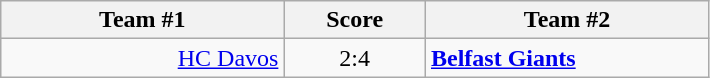<table class="wikitable" style="text-align: center;">
<tr>
<th width=22%>Team #1</th>
<th width=11%>Score</th>
<th width=22%>Team #2</th>
</tr>
<tr>
<td style="text-align: right;"><a href='#'>HC Davos</a> </td>
<td>2:4</td>
<td style="text-align: left;"> <strong><a href='#'>Belfast Giants</a></strong></td>
</tr>
</table>
